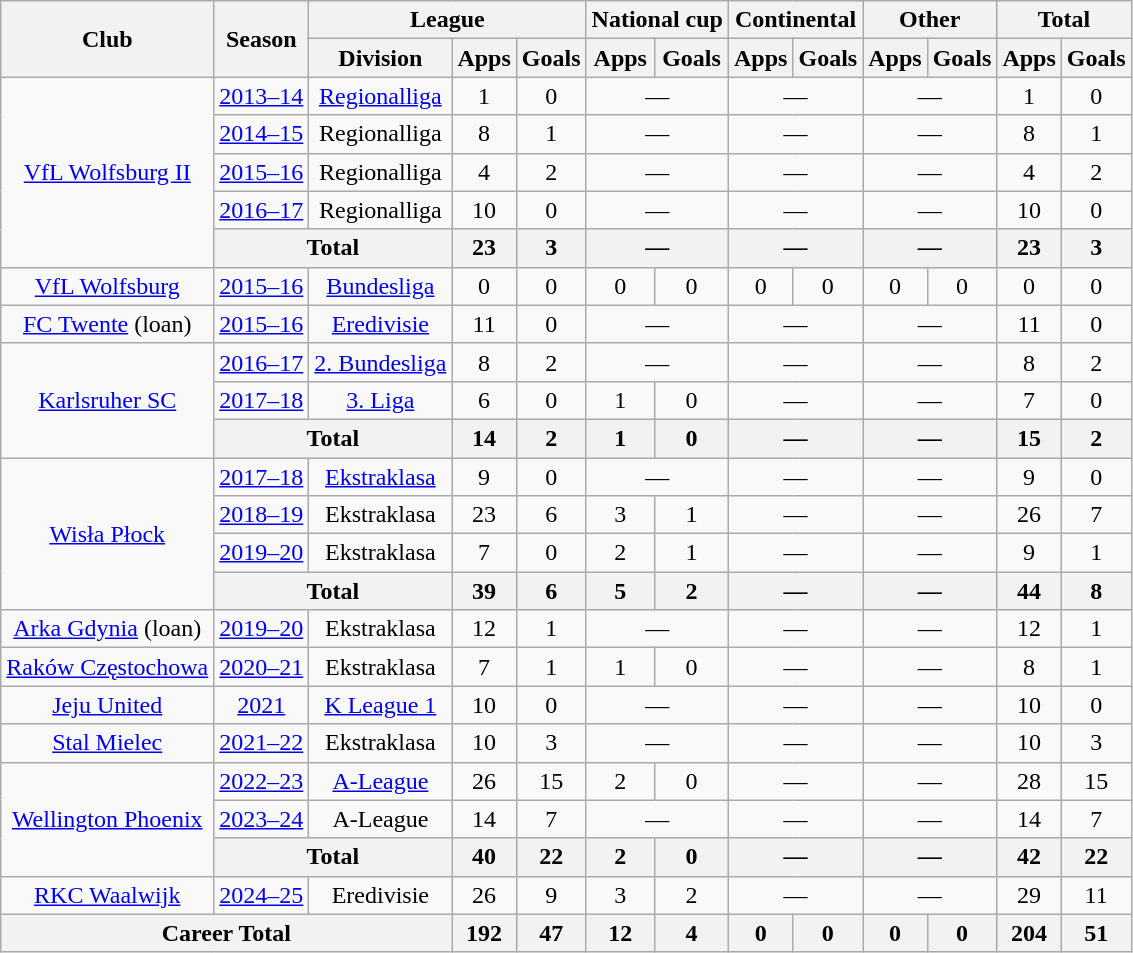<table class="wikitable" style="text-align: center;">
<tr>
<th rowspan="2">Club</th>
<th rowspan="2">Season</th>
<th colspan="3">League</th>
<th colspan="2">National cup</th>
<th colspan="2">Continental</th>
<th colspan="2">Other</th>
<th colspan="2">Total</th>
</tr>
<tr>
<th>Division</th>
<th>Apps</th>
<th>Goals</th>
<th>Apps</th>
<th>Goals</th>
<th>Apps</th>
<th>Goals</th>
<th>Apps</th>
<th>Goals</th>
<th>Apps</th>
<th>Goals</th>
</tr>
<tr>
<td rowspan="5"><a href='#'>VfL Wolfsburg II</a></td>
<td><a href='#'>2013–14</a></td>
<td><a href='#'>Regionalliga</a></td>
<td>1</td>
<td>0</td>
<td colspan="2">—</td>
<td colspan="2">—</td>
<td colspan="2">—</td>
<td>1</td>
<td>0</td>
</tr>
<tr>
<td><a href='#'>2014–15</a></td>
<td>Regionalliga</td>
<td>8</td>
<td>1</td>
<td colspan="2">—</td>
<td colspan="2">—</td>
<td colspan="2">—</td>
<td>8</td>
<td>1</td>
</tr>
<tr>
<td><a href='#'>2015–16</a></td>
<td>Regionalliga</td>
<td>4</td>
<td>2</td>
<td colspan="2">—</td>
<td colspan="2">—</td>
<td colspan="2">—</td>
<td>4</td>
<td>2</td>
</tr>
<tr>
<td><a href='#'>2016–17</a></td>
<td>Regionalliga</td>
<td>10</td>
<td>0</td>
<td colspan="2">—</td>
<td colspan="2">—</td>
<td colspan="2">—</td>
<td>10</td>
<td>0</td>
</tr>
<tr>
<th colspan="2">Total</th>
<th>23</th>
<th>3</th>
<th colspan="2">—</th>
<th colspan="2">—</th>
<th colspan="2">—</th>
<th>23</th>
<th>3</th>
</tr>
<tr>
<td><a href='#'>VfL Wolfsburg</a></td>
<td><a href='#'>2015–16</a></td>
<td><a href='#'>Bundesliga</a></td>
<td>0</td>
<td>0</td>
<td>0</td>
<td>0</td>
<td>0</td>
<td>0</td>
<td>0</td>
<td>0</td>
<td>0</td>
<td>0</td>
</tr>
<tr>
<td><a href='#'>FC Twente</a> (loan)</td>
<td><a href='#'>2015–16</a></td>
<td><a href='#'>Eredivisie</a></td>
<td>11</td>
<td>0</td>
<td colspan="2">—</td>
<td colspan="2">—</td>
<td colspan="2">—</td>
<td>11</td>
<td>0</td>
</tr>
<tr>
<td rowspan="3"><a href='#'>Karlsruher SC</a></td>
<td><a href='#'>2016–17</a></td>
<td><a href='#'>2. Bundesliga</a></td>
<td>8</td>
<td>2</td>
<td colspan="2">—</td>
<td colspan="2">—</td>
<td colspan="2">—</td>
<td>8</td>
<td>2</td>
</tr>
<tr>
<td><a href='#'>2017–18</a></td>
<td><a href='#'>3. Liga</a></td>
<td>6</td>
<td>0</td>
<td>1</td>
<td>0</td>
<td colspan="2">—</td>
<td colspan="2">—</td>
<td>7</td>
<td>0</td>
</tr>
<tr>
<th colspan="2">Total</th>
<th>14</th>
<th>2</th>
<th>1</th>
<th>0</th>
<th colspan="2">—</th>
<th colspan="2">—</th>
<th>15</th>
<th>2</th>
</tr>
<tr>
<td rowspan="4"><a href='#'>Wisła Płock</a></td>
<td><a href='#'>2017–18</a></td>
<td><a href='#'>Ekstraklasa</a></td>
<td>9</td>
<td>0</td>
<td colspan="2">—</td>
<td colspan="2">—</td>
<td colspan="2">—</td>
<td>9</td>
<td>0</td>
</tr>
<tr>
<td><a href='#'>2018–19</a></td>
<td>Ekstraklasa</td>
<td>23</td>
<td>6</td>
<td>3</td>
<td>1</td>
<td colspan="2">—</td>
<td colspan="2">—</td>
<td>26</td>
<td>7</td>
</tr>
<tr>
<td><a href='#'>2019–20</a></td>
<td>Ekstraklasa</td>
<td>7</td>
<td>0</td>
<td>2</td>
<td>1</td>
<td colspan="2">—</td>
<td colspan="2">—</td>
<td>9</td>
<td>1</td>
</tr>
<tr>
<th colspan="2">Total</th>
<th>39</th>
<th>6</th>
<th>5</th>
<th>2</th>
<th colspan="2">—</th>
<th colspan="2">—</th>
<th>44</th>
<th>8</th>
</tr>
<tr>
<td><a href='#'>Arka Gdynia</a> (loan)</td>
<td><a href='#'>2019–20</a></td>
<td>Ekstraklasa</td>
<td>12</td>
<td>1</td>
<td colspan="2">—</td>
<td colspan="2">—</td>
<td colspan="2">—</td>
<td>12</td>
<td>1</td>
</tr>
<tr>
<td><a href='#'>Raków Częstochowa</a></td>
<td><a href='#'>2020–21</a></td>
<td>Ekstraklasa</td>
<td>7</td>
<td>1</td>
<td>1</td>
<td>0</td>
<td colspan="2">—</td>
<td colspan="2">—</td>
<td>8</td>
<td>1</td>
</tr>
<tr>
<td><a href='#'>Jeju United</a></td>
<td><a href='#'>2021</a></td>
<td><a href='#'>K League 1</a></td>
<td>10</td>
<td>0</td>
<td colspan="2">—</td>
<td colspan="2">—</td>
<td colspan="2">—</td>
<td>10</td>
<td>0</td>
</tr>
<tr>
<td><a href='#'>Stal Mielec</a></td>
<td><a href='#'>2021–22</a></td>
<td>Ekstraklasa</td>
<td>10</td>
<td>3</td>
<td colspan="2">—</td>
<td colspan="2">—</td>
<td colspan="2">—</td>
<td>10</td>
<td>3</td>
</tr>
<tr>
<td rowspan="3"><a href='#'>Wellington Phoenix</a></td>
<td><a href='#'>2022–23</a></td>
<td><a href='#'>A-League</a></td>
<td>26</td>
<td>15</td>
<td>2</td>
<td>0</td>
<td colspan="2">—</td>
<td colspan="2">—</td>
<td>28</td>
<td>15</td>
</tr>
<tr>
<td><a href='#'>2023–24</a></td>
<td>A-League</td>
<td>14</td>
<td>7</td>
<td colspan="2">—</td>
<td colspan="2">—</td>
<td colspan="2">—</td>
<td>14</td>
<td>7</td>
</tr>
<tr>
<th colspan="2">Total</th>
<th>40</th>
<th>22</th>
<th>2</th>
<th>0</th>
<th colspan="2">—</th>
<th colspan="2">—</th>
<th>42</th>
<th>22</th>
</tr>
<tr>
<td><a href='#'>RKC Waalwijk</a></td>
<td><a href='#'>2024–25</a></td>
<td>Eredivisie</td>
<td>26</td>
<td>9</td>
<td>3</td>
<td>2</td>
<td colspan="2">—</td>
<td colspan="2">—</td>
<td>29</td>
<td>11</td>
</tr>
<tr>
<th colspan="3">Career Total</th>
<th>192</th>
<th>47</th>
<th>12</th>
<th>4</th>
<th>0</th>
<th>0</th>
<th>0</th>
<th>0</th>
<th>204</th>
<th>51</th>
</tr>
</table>
